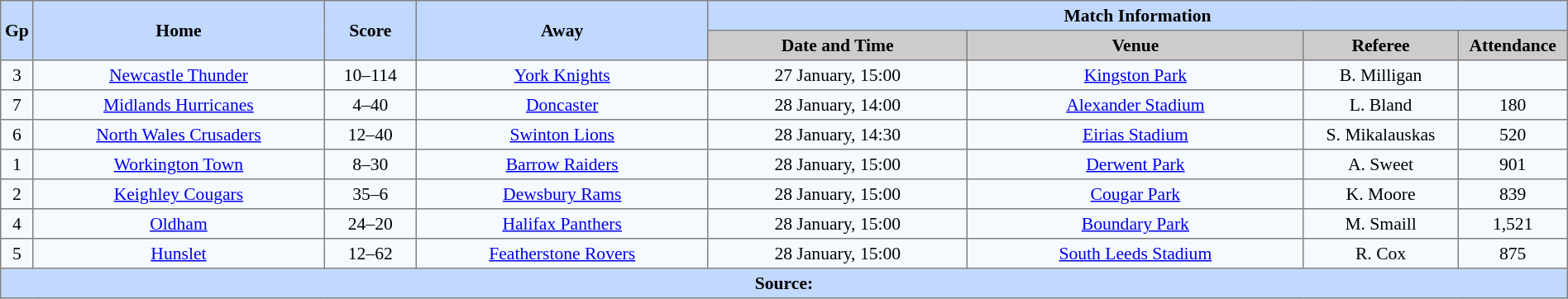<table border=1 style="border-collapse:collapse; font-size:90%; text-align:center;" cellpadding=3 cellspacing=0 width=100%>
<tr bgcolor=#C1D8FF>
<th scope="col" rowspan=2 width=5>Gp</th>
<th scope="col" rowspan=2 width=19%>Home</th>
<th scope="col" rowspan=2 width=6%>Score</th>
<th scope="col" rowspan=2 width=19%>Away</th>
<th colspan=4>Match Information</th>
</tr>
<tr bgcolor=#CCCCCC>
<th scope="col" width=17%>Date and Time</th>
<th scope="col" width=22%>Venue</th>
<th scope="col" width=10%>Referee</th>
<th scope="col" width=7%>Attendance</th>
</tr>
<tr bgcolor=#F5FAFF>
<td>3</td>
<td> <a href='#'>Newcastle Thunder</a></td>
<td>10–114</td>
<td> <a href='#'>York Knights</a></td>
<td>27 January, 15:00</td>
<td><a href='#'>Kingston Park</a></td>
<td>B. Milligan</td>
<td></td>
</tr>
<tr bgcolor=#F5FAFF>
<td>7</td>
<td> <a href='#'>Midlands Hurricanes</a></td>
<td>4–40</td>
<td> <a href='#'>Doncaster</a></td>
<td>28 January, 14:00</td>
<td><a href='#'>Alexander Stadium</a></td>
<td>L. Bland</td>
<td>180</td>
</tr>
<tr bgcolor=#F5FAFF>
<td>6</td>
<td> <a href='#'>North Wales Crusaders</a></td>
<td>12–40</td>
<td> <a href='#'>Swinton Lions</a></td>
<td>28 January, 14:30</td>
<td><a href='#'>Eirias Stadium</a></td>
<td>S. Mikalauskas</td>
<td>520</td>
</tr>
<tr bgcolor=#F5FAFF>
<td>1</td>
<td> <a href='#'>Workington Town</a></td>
<td>8–30</td>
<td> <a href='#'>Barrow Raiders</a></td>
<td>28 January, 15:00</td>
<td><a href='#'>Derwent Park</a></td>
<td>A. Sweet</td>
<td>901</td>
</tr>
<tr bgcolor=#F5FAFF>
<td>2</td>
<td> <a href='#'>Keighley Cougars</a></td>
<td>35–6</td>
<td> <a href='#'>Dewsbury Rams</a></td>
<td>28 January, 15:00</td>
<td><a href='#'>Cougar Park</a></td>
<td>K. Moore</td>
<td>839</td>
</tr>
<tr bgcolor=#F5FAFF>
<td>4</td>
<td> <a href='#'>Oldham</a></td>
<td>24–20</td>
<td> <a href='#'>Halifax Panthers</a></td>
<td>28 January, 15:00</td>
<td><a href='#'>Boundary Park</a></td>
<td>M. Smaill</td>
<td>1,521</td>
</tr>
<tr bgcolor=#F5FAFF>
<td>5</td>
<td> <a href='#'>Hunslet</a></td>
<td>12–62</td>
<td> <a href='#'>Featherstone Rovers</a></td>
<td>28 January, 15:00</td>
<td><a href='#'>South Leeds Stadium</a></td>
<td>R. Cox</td>
<td>875</td>
</tr>
<tr style="background:#c1d8ff;">
<th colspan=8>Source:</th>
</tr>
</table>
